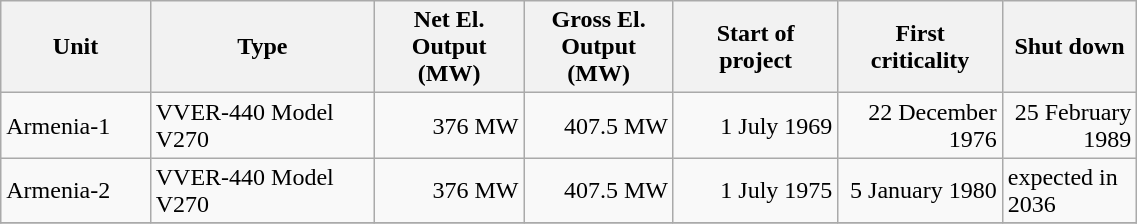<table class="wikitable" style="width:60%;">
<tr>
<th width="10%;" bgcolor="#CFCFCF">Unit</th>
<th width="15%;" bgcolor="#CFCFCF">Type</th>
<th width="10%;" bgcolor="#CFCFCF">Net El. Output (MW)</th>
<th width="10%;" bgcolor="#CFCFCF">Gross El. Output (MW)</th>
<th width="11%;" bgcolor="#CFCFCF">Start of project</th>
<th width="11%;" bgcolor="#CFCFCF">First criticality</th>
<th width="9%;" bgcolor="#CFCFCF">Shut down</th>
</tr>
<tr>
<td>Armenia-1</td>
<td>VVER-440 Model V270</td>
<td align="right">376 MW</td>
<td align="right">407.5 MW</td>
<td align="right">1 July 1969</td>
<td align="right">22 December 1976</td>
<td align="right">25 February 1989</td>
</tr>
<tr>
<td>Armenia-2</td>
<td>VVER-440 Model V270</td>
<td align="right">376 MW</td>
<td align="right">407.5 MW</td>
<td align="right">1 July 1975</td>
<td align="right">5 January 1980</td>
<td>expected in 2036</td>
</tr>
<tr>
</tr>
</table>
